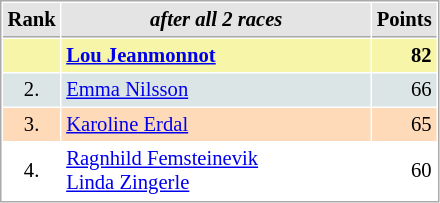<table cellspacing="1" cellpadding="3" style="border:1px solid #aaa; font-size:86%;">
<tr style="background:#e4e4e4;">
<th style="border-bottom:1px solid #aaa; width:10px;">Rank</th>
<th style="border-bottom:1px solid #aaa; width:200px; white-space:nowrap;"><em>after all 2 races</em></th>
<th style="border-bottom:1px solid #aaa; width:20px;">Points</th>
</tr>
<tr style="background:#f7f6a8;">
<td style="text-align:center"></td>
<td> <strong><a href='#'>Lou Jeanmonnot</a></strong></td>
<td align=right><strong>82</strong></td>
</tr>
<tr style="background:#dce5e5;">
<td style="text-align:center">2.</td>
<td> <a href='#'>Emma Nilsson</a></td>
<td align=right>66</td>
</tr>
<tr style="background:#ffdab9;">
<td style="text-align:center">3.</td>
<td> <a href='#'>Karoline Erdal</a></td>
<td style="text-align:right">65</td>
</tr>
<tr>
<td style="text-align:center">4.</td>
<td> <a href='#'>Ragnhild Femsteinevik</a><br> <a href='#'>Linda Zingerle</a></td>
<td align=right>60</td>
</tr>
</table>
